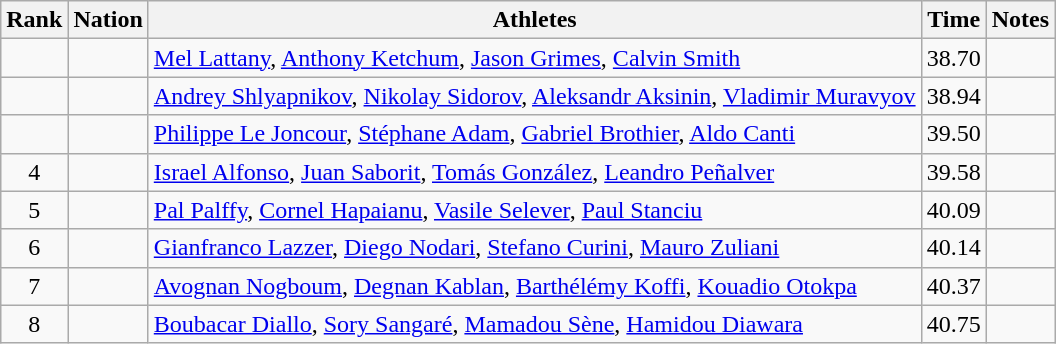<table class="wikitable sortable" style="text-align:center">
<tr>
<th>Rank</th>
<th>Nation</th>
<th>Athletes</th>
<th>Time</th>
<th>Notes</th>
</tr>
<tr>
<td></td>
<td align=left></td>
<td align=left><a href='#'>Mel Lattany</a>, <a href='#'>Anthony Ketchum</a>, <a href='#'>Jason Grimes</a>, <a href='#'>Calvin Smith</a></td>
<td>38.70</td>
<td></td>
</tr>
<tr>
<td></td>
<td align=left></td>
<td align=left><a href='#'>Andrey Shlyapnikov</a>, <a href='#'>Nikolay Sidorov</a>, <a href='#'>Aleksandr Aksinin</a>, <a href='#'>Vladimir Muravyov</a></td>
<td>38.94</td>
<td></td>
</tr>
<tr>
<td></td>
<td align=left></td>
<td align=left><a href='#'>Philippe Le Joncour</a>, <a href='#'>Stéphane Adam</a>, <a href='#'>Gabriel Brothier</a>, <a href='#'>Aldo Canti</a></td>
<td>39.50</td>
<td></td>
</tr>
<tr>
<td>4</td>
<td align=left></td>
<td align=left><a href='#'>Israel Alfonso</a>, <a href='#'>Juan Saborit</a>, <a href='#'>Tomás González</a>, <a href='#'>Leandro Peñalver</a></td>
<td>39.58</td>
<td></td>
</tr>
<tr>
<td>5</td>
<td align=left></td>
<td align=left><a href='#'>Pal Palffy</a>, <a href='#'>Cornel Hapaianu</a>, <a href='#'>Vasile Selever</a>, <a href='#'>Paul Stanciu</a></td>
<td>40.09</td>
<td></td>
</tr>
<tr>
<td>6</td>
<td align=left></td>
<td align=left><a href='#'>Gianfranco Lazzer</a>, <a href='#'>Diego Nodari</a>, <a href='#'>Stefano Curini</a>, <a href='#'>Mauro Zuliani</a></td>
<td>40.14</td>
<td></td>
</tr>
<tr>
<td>7</td>
<td align=left></td>
<td align=left><a href='#'>Avognan Nogboum</a>, <a href='#'>Degnan Kablan</a>, <a href='#'>Barthélémy Koffi</a>, <a href='#'>Kouadio Otokpa</a></td>
<td>40.37</td>
<td></td>
</tr>
<tr>
<td>8</td>
<td align=left></td>
<td align=left><a href='#'>Boubacar Diallo</a>, <a href='#'>Sory Sangaré</a>, <a href='#'>Mamadou Sène</a>, <a href='#'>Hamidou Diawara</a></td>
<td>40.75</td>
<td></td>
</tr>
</table>
